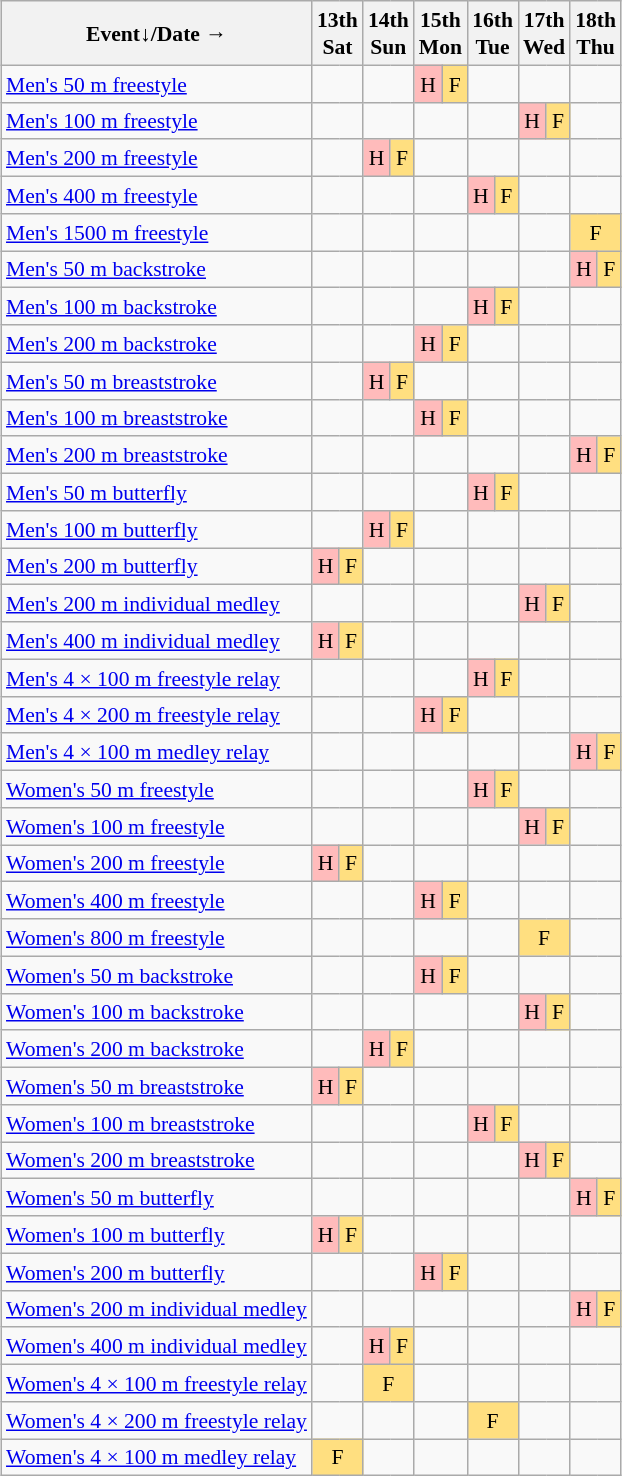<table class="wikitable" style="margin:0.5em auto; font-size:90%; line-height:1.25em; text-align:center;">
<tr>
<th>Event↓/Date →</th>
<th colspan=2>13th<br>Sat</th>
<th colspan=2>14th<br>Sun</th>
<th colspan=2>15th<br>Mon</th>
<th colspan=2>16th<br>Tue</th>
<th colspan=2>17th<br>Wed</th>
<th colspan=2>18th<br>Thu</th>
</tr>
<tr>
<td align="left"><a href='#'>Men's 50 m freestyle</a></td>
<td colspan=2></td>
<td colspan=2></td>
<td bgcolor="#FFBBBB">H</td>
<td bgcolor="#FFDF80">F</td>
<td colspan=2></td>
<td colspan=2></td>
<td colspan=2></td>
</tr>
<tr>
<td align="left"><a href='#'>Men's 100 m freestyle</a></td>
<td colspan=2></td>
<td colspan=2></td>
<td colspan=2></td>
<td colspan=2></td>
<td bgcolor="#FFBBBB">H</td>
<td bgcolor="#FFDF80">F</td>
<td colspan=2></td>
</tr>
<tr>
<td align="left"><a href='#'>Men's 200 m freestyle</a></td>
<td colspan=2></td>
<td bgcolor="#FFBBBB">H</td>
<td bgcolor="#FFDF80">F</td>
<td colspan=2></td>
<td colspan=2></td>
<td colspan=2></td>
<td colspan=2></td>
</tr>
<tr>
<td align="left"><a href='#'>Men's 400 m freestyle</a></td>
<td colspan=2></td>
<td colspan=2></td>
<td colspan=2></td>
<td bgcolor="#FFBBBB">H</td>
<td bgcolor="#FFDF80">F</td>
<td colspan=2></td>
<td colspan=2></td>
</tr>
<tr>
<td align="left"><a href='#'>Men's 1500 m freestyle</a></td>
<td colspan=2></td>
<td colspan=2></td>
<td colspan=2></td>
<td colspan=2></td>
<td colspan=2></td>
<td colspan=2 bgcolor="#FFDF80">F</td>
</tr>
<tr>
<td align="left"><a href='#'>Men's 50 m backstroke</a></td>
<td colspan=2></td>
<td colspan=2></td>
<td colspan=2></td>
<td colspan=2></td>
<td colspan=2></td>
<td bgcolor="#FFBBBB">H</td>
<td bgcolor="#FFDF80">F</td>
</tr>
<tr>
<td align="left"><a href='#'>Men's 100 m backstroke</a></td>
<td colspan=2></td>
<td colspan=2></td>
<td colspan=2></td>
<td bgcolor="#FFBBBB">H</td>
<td bgcolor="#FFDF80">F</td>
<td colspan=2></td>
<td colspan=2></td>
</tr>
<tr>
<td align="left"><a href='#'>Men's 200 m backstroke</a></td>
<td colspan=2></td>
<td colspan=2></td>
<td bgcolor="#FFBBBB">H</td>
<td bgcolor="#FFDF80">F</td>
<td colspan=2></td>
<td colspan=2></td>
<td colspan=2></td>
</tr>
<tr>
<td align="left"><a href='#'>Men's 50 m breaststroke</a></td>
<td colspan=2></td>
<td bgcolor="#FFBBBB">H</td>
<td bgcolor="#FFDF80">F</td>
<td colspan=2></td>
<td colspan=2></td>
<td colspan=2></td>
<td colspan=2></td>
</tr>
<tr>
<td align="left"><a href='#'>Men's 100 m breaststroke</a></td>
<td colspan=2></td>
<td colspan=2></td>
<td bgcolor="#FFBBBB">H</td>
<td bgcolor="#FFDF80">F</td>
<td colspan=2></td>
<td colspan=2></td>
<td colspan=2></td>
</tr>
<tr>
<td align="left"><a href='#'>Men's 200 m breaststroke</a></td>
<td colspan=2></td>
<td colspan=2></td>
<td colspan=2></td>
<td colspan=2></td>
<td colspan=2></td>
<td bgcolor="#FFBBBB">H</td>
<td bgcolor="#FFDF80">F</td>
</tr>
<tr>
<td align="left"><a href='#'>Men's 50 m butterfly</a></td>
<td colspan=2></td>
<td colspan=2></td>
<td colspan=2></td>
<td bgcolor="#FFBBBB">H</td>
<td bgcolor="#FFDF80">F</td>
<td colspan=2></td>
<td colspan=2></td>
</tr>
<tr>
<td align="left"><a href='#'>Men's 100 m butterfly</a></td>
<td colspan=2></td>
<td bgcolor="#FFBBBB">H</td>
<td bgcolor="#FFDF80">F</td>
<td colspan=2></td>
<td colspan=2></td>
<td colspan=2></td>
<td colspan=2></td>
</tr>
<tr>
<td align="left"><a href='#'>Men's 200 m butterfly</a></td>
<td bgcolor="#FFBBBB">H</td>
<td bgcolor="#FFDF80">F</td>
<td colspan=2></td>
<td colspan=2></td>
<td colspan=2></td>
<td colspan=2></td>
<td colspan=2></td>
</tr>
<tr>
<td align="left"><a href='#'>Men's 200 m individual medley</a></td>
<td colspan=2></td>
<td colspan=2></td>
<td colspan=2></td>
<td colspan=2></td>
<td bgcolor="#FFBBBB">H</td>
<td bgcolor="#FFDF80">F</td>
<td colspan=2></td>
</tr>
<tr>
<td align="left"><a href='#'>Men's 400 m individual medley</a></td>
<td bgcolor="#FFBBBB">H</td>
<td bgcolor="#FFDF80">F</td>
<td colspan=2></td>
<td colspan=2></td>
<td colspan=2></td>
<td colspan=2></td>
<td colspan=2></td>
</tr>
<tr>
<td align="left"><a href='#'>Men's 4 × 100 m freestyle relay</a></td>
<td colspan=2></td>
<td colspan=2></td>
<td colspan=2></td>
<td bgcolor="#FFBBBB">H</td>
<td bgcolor="#FFDF80">F</td>
<td colspan=2></td>
<td colspan=2></td>
</tr>
<tr>
<td align="left"><a href='#'>Men's 4 × 200 m freestyle relay</a></td>
<td colspan=2></td>
<td colspan=2></td>
<td bgcolor="#FFBBBB">H</td>
<td bgcolor="#FFDF80">F</td>
<td colspan=2></td>
<td colspan=2></td>
<td colspan=2></td>
</tr>
<tr>
<td align="left"><a href='#'>Men's 4 × 100 m medley relay</a></td>
<td colspan=2></td>
<td colspan=2></td>
<td colspan=2></td>
<td colspan=2></td>
<td colspan=2></td>
<td bgcolor="#FFBBBB">H</td>
<td bgcolor="#FFDF80">F</td>
</tr>
<tr>
<td align="left"><a href='#'>Women's 50 m freestyle</a></td>
<td colspan=2></td>
<td colspan=2></td>
<td colspan=2></td>
<td bgcolor="#FFBBBB">H</td>
<td bgcolor="#FFDF80">F</td>
<td colspan=2></td>
<td colspan=2></td>
</tr>
<tr>
<td align="left"><a href='#'>Women's 100 m freestyle</a></td>
<td colspan=2></td>
<td colspan=2></td>
<td colspan=2></td>
<td colspan=2></td>
<td bgcolor="#FFBBBB">H</td>
<td bgcolor="#FFDF80">F</td>
<td colspan=2></td>
</tr>
<tr>
<td align="left"><a href='#'>Women's 200 m freestyle</a></td>
<td bgcolor="#FFBBBB">H</td>
<td bgcolor="#FFDF80">F</td>
<td colspan=2></td>
<td colspan=2></td>
<td colspan=2></td>
<td colspan=2></td>
<td colspan=2></td>
</tr>
<tr>
<td align="left"><a href='#'>Women's 400 m freestyle</a></td>
<td colspan=2></td>
<td colspan=2></td>
<td bgcolor="#FFBBBB">H</td>
<td bgcolor="#FFDF80">F</td>
<td colspan=2></td>
<td colspan=2></td>
<td colspan=2></td>
</tr>
<tr>
<td align="left"><a href='#'>Women's 800 m freestyle</a></td>
<td colspan=2></td>
<td colspan=2></td>
<td colspan=2></td>
<td colspan=2></td>
<td colspan=2 bgcolor="#FFDF80">F</td>
<td colspan=2></td>
</tr>
<tr>
<td align="left"><a href='#'>Women's 50 m backstroke</a></td>
<td colspan=2></td>
<td colspan=2></td>
<td bgcolor="#FFBBBB">H</td>
<td bgcolor="#FFDF80">F</td>
<td colspan=2></td>
<td colspan=2></td>
<td colspan=2></td>
</tr>
<tr>
<td align="left"><a href='#'>Women's 100 m backstroke</a></td>
<td colspan=2></td>
<td colspan=2></td>
<td colspan=2></td>
<td colspan=2></td>
<td bgcolor="#FFBBBB">H</td>
<td bgcolor="#FFDF80">F</td>
<td colspan=2></td>
</tr>
<tr>
<td align="left"><a href='#'>Women's 200 m backstroke</a></td>
<td colspan=2></td>
<td bgcolor="#FFBBBB">H</td>
<td bgcolor="#FFDF80">F</td>
<td colspan=2></td>
<td colspan=2></td>
<td colspan=2></td>
<td colspan=2></td>
</tr>
<tr>
<td align="left"><a href='#'>Women's 50 m breaststroke</a></td>
<td bgcolor="#FFBBBB">H</td>
<td bgcolor="#FFDF80">F</td>
<td colspan=2></td>
<td colspan=2></td>
<td colspan=2></td>
<td colspan=2></td>
<td colspan=2></td>
</tr>
<tr>
<td align="left"><a href='#'>Women's 100 m breaststroke</a></td>
<td colspan=2></td>
<td colspan=2></td>
<td colspan=2></td>
<td bgcolor="#FFBBBB">H</td>
<td bgcolor="#FFDF80">F</td>
<td colspan=2></td>
<td colspan=2></td>
</tr>
<tr>
<td align="left"><a href='#'>Women's 200 m breaststroke</a></td>
<td colspan=2></td>
<td colspan=2></td>
<td colspan=2></td>
<td colspan=2></td>
<td bgcolor="#FFBBBB">H</td>
<td bgcolor="#FFDF80">F</td>
<td colspan=2></td>
</tr>
<tr>
<td align="left"><a href='#'>Women's 50 m butterfly</a></td>
<td colspan=2></td>
<td colspan=2></td>
<td colspan=2></td>
<td colspan=2></td>
<td colspan=2></td>
<td bgcolor="#FFBBBB">H</td>
<td bgcolor="#FFDF80">F</td>
</tr>
<tr>
<td align="left"><a href='#'>Women's 100 m butterfly</a></td>
<td bgcolor="#FFBBBB">H</td>
<td bgcolor="#FFDF80">F</td>
<td colspan=2></td>
<td colspan=2></td>
<td colspan=2></td>
<td colspan=2></td>
<td colspan=2></td>
</tr>
<tr>
<td align="left"><a href='#'>Women's 200 m butterfly</a></td>
<td colspan=2></td>
<td colspan=2></td>
<td bgcolor="#FFBBBB">H</td>
<td bgcolor="#FFDF80">F</td>
<td colspan=2></td>
<td colspan=2></td>
<td colspan=2></td>
</tr>
<tr>
<td align="left"><a href='#'>Women's 200 m individual medley</a></td>
<td colspan=2></td>
<td colspan=2></td>
<td colspan=2></td>
<td colspan=2></td>
<td colspan=2></td>
<td bgcolor="#FFBBBB">H</td>
<td bgcolor="#FFDF80">F</td>
</tr>
<tr>
<td align="left"><a href='#'>Women's 400 m individual medley</a></td>
<td colspan=2></td>
<td bgcolor="#FFBBBB">H</td>
<td bgcolor="#FFDF80">F</td>
<td colspan=2></td>
<td colspan=2></td>
<td colspan=2></td>
<td colspan=2></td>
</tr>
<tr>
<td align="left"><a href='#'>Women's 4 × 100 m freestyle relay</a></td>
<td colspan=2></td>
<td colspan=2 bgcolor="#FFDF80">F</td>
<td colspan=2></td>
<td colspan=2></td>
<td colspan=2></td>
<td colspan=2></td>
</tr>
<tr>
<td align="left"><a href='#'>Women's 4 × 200 m freestyle relay</a></td>
<td colspan=2></td>
<td colspan=2></td>
<td colspan=2></td>
<td colspan=2 bgcolor="#FFDF80">F</td>
<td colspan=2></td>
<td colspan=2></td>
</tr>
<tr>
<td align="left"><a href='#'>Women's 4 × 100 m medley relay</a></td>
<td colspan=2 bgcolor="#FFDF80">F</td>
<td colspan=2></td>
<td colspan=2></td>
<td colspan=2></td>
<td colspan=2></td>
<td colspan=2></td>
</tr>
</table>
